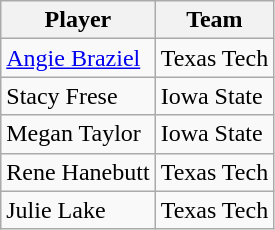<table class="wikitable">
<tr>
<th>Player</th>
<th>Team</th>
</tr>
<tr>
<td><a href='#'>Angie Braziel</a></td>
<td>Texas Tech</td>
</tr>
<tr>
<td>Stacy Frese</td>
<td>Iowa State</td>
</tr>
<tr>
<td>Megan Taylor</td>
<td>Iowa State</td>
</tr>
<tr>
<td>Rene Hanebutt</td>
<td>Texas Tech</td>
</tr>
<tr>
<td>Julie Lake</td>
<td>Texas Tech</td>
</tr>
</table>
